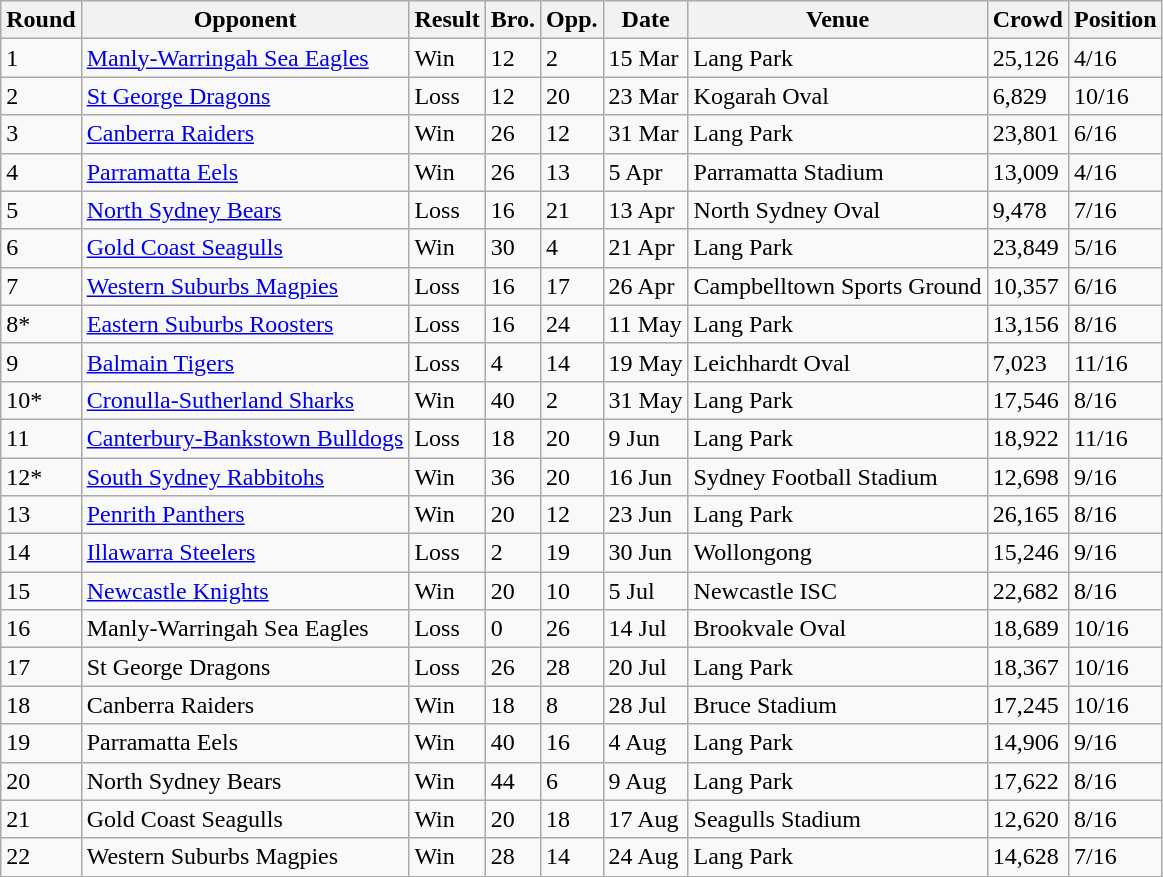<table class="wikitable" style="text-align:left;">
<tr>
<th>Round</th>
<th>Opponent</th>
<th>Result</th>
<th>Bro.</th>
<th>Opp.</th>
<th>Date</th>
<th>Venue</th>
<th>Crowd</th>
<th>Position</th>
</tr>
<tr>
<td>1</td>
<td><a href='#'>Manly-Warringah Sea Eagles</a></td>
<td>Win</td>
<td>12</td>
<td>2</td>
<td>15 Mar</td>
<td>Lang Park</td>
<td>25,126</td>
<td>4/16</td>
</tr>
<tr>
<td>2</td>
<td><a href='#'>St George Dragons</a></td>
<td>Loss</td>
<td>12</td>
<td>20</td>
<td>23 Mar</td>
<td>Kogarah Oval</td>
<td>6,829</td>
<td>10/16</td>
</tr>
<tr>
<td>3</td>
<td><a href='#'>Canberra Raiders</a></td>
<td>Win</td>
<td>26</td>
<td>12</td>
<td>31 Mar</td>
<td>Lang Park</td>
<td>23,801</td>
<td>6/16</td>
</tr>
<tr>
<td>4</td>
<td><a href='#'>Parramatta Eels</a></td>
<td>Win</td>
<td>26</td>
<td>13</td>
<td>5 Apr</td>
<td>Parramatta Stadium</td>
<td>13,009</td>
<td>4/16</td>
</tr>
<tr>
<td>5</td>
<td><a href='#'>North Sydney Bears</a></td>
<td>Loss</td>
<td>16</td>
<td>21</td>
<td>13 Apr</td>
<td>North Sydney Oval</td>
<td>9,478</td>
<td>7/16</td>
</tr>
<tr>
<td>6</td>
<td><a href='#'>Gold Coast Seagulls</a></td>
<td>Win</td>
<td>30</td>
<td>4</td>
<td>21 Apr</td>
<td>Lang Park</td>
<td>23,849</td>
<td>5/16</td>
</tr>
<tr>
<td>7</td>
<td><a href='#'>Western Suburbs Magpies</a></td>
<td>Loss</td>
<td>16</td>
<td>17</td>
<td>26 Apr</td>
<td>Campbelltown Sports Ground</td>
<td>10,357</td>
<td>6/16</td>
</tr>
<tr>
<td>8*</td>
<td><a href='#'>Eastern Suburbs Roosters</a></td>
<td>Loss</td>
<td>16</td>
<td>24</td>
<td>11 May</td>
<td>Lang Park</td>
<td>13,156</td>
<td>8/16</td>
</tr>
<tr>
<td>9</td>
<td><a href='#'>Balmain Tigers</a></td>
<td>Loss</td>
<td>4</td>
<td>14</td>
<td>19 May</td>
<td>Leichhardt Oval</td>
<td>7,023</td>
<td>11/16</td>
</tr>
<tr>
<td>10*</td>
<td><a href='#'>Cronulla-Sutherland Sharks</a></td>
<td>Win</td>
<td>40</td>
<td>2</td>
<td>31 May</td>
<td>Lang Park</td>
<td>17,546</td>
<td>8/16</td>
</tr>
<tr>
<td>11</td>
<td><a href='#'>Canterbury-Bankstown Bulldogs</a></td>
<td>Loss</td>
<td>18</td>
<td>20</td>
<td>9 Jun</td>
<td>Lang Park</td>
<td>18,922</td>
<td>11/16</td>
</tr>
<tr>
<td>12*</td>
<td><a href='#'>South Sydney Rabbitohs</a></td>
<td>Win</td>
<td>36</td>
<td>20</td>
<td>16 Jun</td>
<td>Sydney Football Stadium</td>
<td>12,698</td>
<td>9/16</td>
</tr>
<tr>
<td>13</td>
<td><a href='#'>Penrith Panthers</a></td>
<td>Win</td>
<td>20</td>
<td>12</td>
<td>23 Jun</td>
<td>Lang Park</td>
<td>26,165</td>
<td>8/16</td>
</tr>
<tr>
<td>14</td>
<td><a href='#'>Illawarra Steelers</a></td>
<td>Loss</td>
<td>2</td>
<td>19</td>
<td>30 Jun</td>
<td>Wollongong</td>
<td>15,246</td>
<td>9/16</td>
</tr>
<tr>
<td>15</td>
<td><a href='#'>Newcastle Knights</a></td>
<td>Win</td>
<td>20</td>
<td>10</td>
<td>5 Jul</td>
<td>Newcastle ISC</td>
<td>22,682</td>
<td>8/16</td>
</tr>
<tr>
<td>16</td>
<td>Manly-Warringah Sea Eagles</td>
<td>Loss</td>
<td>0</td>
<td>26</td>
<td>14 Jul</td>
<td>Brookvale Oval</td>
<td>18,689</td>
<td>10/16</td>
</tr>
<tr>
<td>17</td>
<td>St George Dragons</td>
<td>Loss</td>
<td>26</td>
<td>28</td>
<td>20 Jul</td>
<td>Lang Park</td>
<td>18,367</td>
<td>10/16</td>
</tr>
<tr>
<td>18</td>
<td>Canberra Raiders</td>
<td>Win</td>
<td>18</td>
<td>8</td>
<td>28 Jul</td>
<td>Bruce Stadium</td>
<td>17,245</td>
<td>10/16</td>
</tr>
<tr>
<td>19</td>
<td>Parramatta Eels</td>
<td>Win</td>
<td>40</td>
<td>16</td>
<td>4 Aug</td>
<td>Lang Park</td>
<td>14,906</td>
<td>9/16</td>
</tr>
<tr>
<td>20</td>
<td>North Sydney Bears</td>
<td>Win</td>
<td>44</td>
<td>6</td>
<td>9 Aug</td>
<td>Lang Park</td>
<td>17,622</td>
<td>8/16</td>
</tr>
<tr>
<td>21</td>
<td>Gold Coast Seagulls</td>
<td>Win</td>
<td>20</td>
<td>18</td>
<td>17 Aug</td>
<td>Seagulls Stadium</td>
<td>12,620</td>
<td>8/16</td>
</tr>
<tr>
<td>22</td>
<td>Western Suburbs Magpies</td>
<td>Win</td>
<td>28</td>
<td>14</td>
<td>24 Aug</td>
<td>Lang Park</td>
<td>14,628</td>
<td>7/16</td>
</tr>
<tr>
</tr>
</table>
